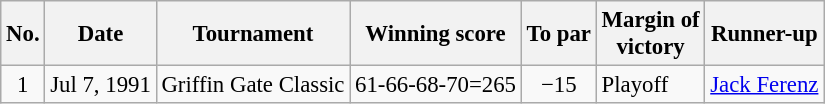<table class="wikitable" style="font-size:95%;">
<tr>
<th>No.</th>
<th>Date</th>
<th>Tournament</th>
<th>Winning score</th>
<th>To par</th>
<th>Margin of<br>victory</th>
<th>Runner-up</th>
</tr>
<tr>
<td align=center>1</td>
<td align=right>Jul 7, 1991</td>
<td>Griffin Gate Classic</td>
<td>61-66-68-70=265</td>
<td align=center>−15</td>
<td>Playoff</td>
<td> <a href='#'>Jack Ferenz</a></td>
</tr>
</table>
